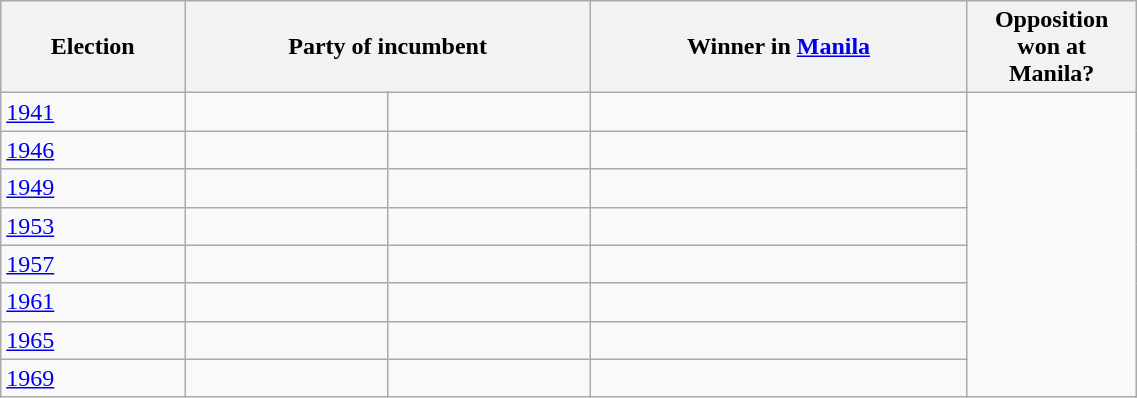<table class="wikitable" width="60%">
<tr>
<th>Election</th>
<th colspan="2">Party of incumbent</th>
<th colspan="2">Winner in <a href='#'>Manila</a></th>
<th width="15%">Opposition won at Manila?</th>
</tr>
<tr>
<td><a href='#'>1941</a></td>
<td></td>
<td></td>
<td></td>
</tr>
<tr>
<td><a href='#'>1946</a></td>
<td></td>
<td></td>
<td></td>
</tr>
<tr>
<td><a href='#'>1949</a></td>
<td></td>
<td></td>
<td></td>
</tr>
<tr>
<td><a href='#'>1953</a></td>
<td></td>
<td></td>
<td></td>
</tr>
<tr>
<td><a href='#'>1957</a></td>
<td></td>
<td></td>
<td></td>
</tr>
<tr>
<td><a href='#'>1961</a></td>
<td></td>
<td></td>
<td></td>
</tr>
<tr>
<td><a href='#'>1965</a></td>
<td></td>
<td></td>
<td></td>
</tr>
<tr>
<td><a href='#'>1969</a></td>
<td></td>
<td></td>
<td></td>
</tr>
</table>
